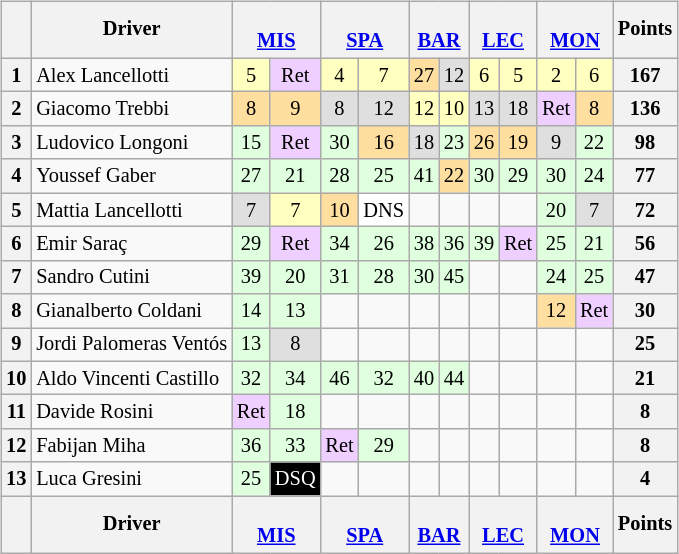<table>
<tr>
<td valign="top"><br><table class="wikitable" style="font-size:85%; text-align:center;">
<tr>
<th></th>
<th>Driver</th>
<th colspan="2"><br><a href='#'>MIS</a></th>
<th colspan="2"><br><a href='#'>SPA</a></th>
<th colspan="2"><br><a href='#'>BAR</a></th>
<th colspan="2"><br><a href='#'>LEC</a></th>
<th colspan="2"><br><a href='#'>MON</a></th>
<th>Points</th>
</tr>
<tr>
<th>1</th>
<td align="left"> Alex Lancellotti</td>
<td style="background:#ffffbf;">5</td>
<td style="background:#efcfff;">Ret</td>
<td style="background:#ffffbf;">4</td>
<td style="background:#ffffbf;">7</td>
<td style="background:#ffdf9f;">27</td>
<td style="background:#dfdfdf;">12</td>
<td style="background:#ffffbf;">6</td>
<td style="background:#ffffbf;">5</td>
<td style="background:#ffffbf;">2</td>
<td style="background:#ffffbf;">6</td>
<th>167</th>
</tr>
<tr>
<th>2</th>
<td align="left"> Giacomo Trebbi</td>
<td style="background:#ffdf9f;">8</td>
<td style="background:#ffdf9f;">9</td>
<td style="background:#dfdfdf;">8</td>
<td style="background:#dfdfdf;">12</td>
<td style="background:#ffffbf;">12</td>
<td style="background:#ffffbf;">10</td>
<td style="background:#dfdfdf;">13</td>
<td style="background:#dfdfdf;">18</td>
<td style="background:#efcfff;">Ret</td>
<td style="background:#ffdf9f;">8</td>
<th>136</th>
</tr>
<tr>
<th>3</th>
<td align="left"> Ludovico Longoni</td>
<td style="background:#dfffdf;">15</td>
<td style="background:#efcfff;">Ret</td>
<td style="background:#dfffdf;">30</td>
<td style="background:#ffdf9f;">16</td>
<td style="background:#dfdfdf;">18</td>
<td style="background:#dfffdf;">23</td>
<td style="background:#ffdf9f;">26</td>
<td style="background:#ffdf9f;">19</td>
<td style="background:#dfdfdf;">9</td>
<td style="background:#dfffdf;">22</td>
<th>98</th>
</tr>
<tr>
<th>4</th>
<td align="left"> Youssef Gaber</td>
<td style="background:#dfffdf;">27</td>
<td style="background:#dfffdf;">21</td>
<td style="background:#dfffdf;">28</td>
<td style="background:#dfffdf;">25</td>
<td style="background:#dfffdf;">41</td>
<td style="background:#ffdf9f;">22</td>
<td style="background:#dfffdf;">30</td>
<td style="background:#dfffdf;">29</td>
<td style="background:#dfffdf;">30</td>
<td style="background:#dfffdf;">24</td>
<th>77</th>
</tr>
<tr>
<th>5</th>
<td align="left"> Mattia Lancellotti</td>
<td style="background:#dfdfdf;">7</td>
<td style="background:#ffffbf;">7</td>
<td style="background:#ffdf9f;">10</td>
<td style="background:#ffffff;">DNS</td>
<td></td>
<td></td>
<td></td>
<td></td>
<td style="background:#dfffdf;">20</td>
<td style="background:#dfdfdf;">7</td>
<th>72</th>
</tr>
<tr>
<th>6</th>
<td align="left"> Emir Saraç</td>
<td style="background:#dfffdf;">29</td>
<td style="background:#efcfff;">Ret</td>
<td style="background:#dfffdf;">34</td>
<td style="background:#dfffdf;">26</td>
<td style="background:#dfffdf;">38</td>
<td style="background:#dfffdf;">36</td>
<td style="background:#dfffdf;">39</td>
<td style="background:#efcfff;">Ret</td>
<td style="background:#dfffdf;">25</td>
<td style="background:#dfffdf;">21</td>
<th>56</th>
</tr>
<tr>
<th>7</th>
<td align="left"> Sandro Cutini</td>
<td style="background:#dfffdf;">39</td>
<td style="background:#dfffdf;">20</td>
<td style="background:#dfffdf;">31</td>
<td style="background:#dfffdf;">28</td>
<td style="background:#dfffdf;">30</td>
<td style="background:#dfffdf;">45</td>
<td></td>
<td></td>
<td style="background:#dfffdf;">24</td>
<td style="background:#dfffdf;">25</td>
<th>47</th>
</tr>
<tr>
<th>8</th>
<td align="left"> Gianalberto Coldani</td>
<td style="background:#dfffdf;">14</td>
<td style="background:#dfffdf;">13</td>
<td></td>
<td></td>
<td></td>
<td></td>
<td></td>
<td></td>
<td style="background:#ffdf9f;">12</td>
<td style="background:#efcfff;">Ret</td>
<th>30</th>
</tr>
<tr>
<th>9</th>
<td align="left"> Jordi Palomeras Ventós</td>
<td style="background:#dfffdf;">13</td>
<td style="background:#dfdfdf;">8</td>
<td></td>
<td></td>
<td></td>
<td></td>
<td></td>
<td></td>
<td></td>
<td></td>
<th>25</th>
</tr>
<tr>
<th>10</th>
<td align="left"> Aldo Vincenti Castillo</td>
<td style="background:#dfffdf;">32</td>
<td style="background:#dfffdf;">34</td>
<td style="background:#dfffdf;">46</td>
<td style="background:#dfffdf;">32</td>
<td style="background:#dfffdf;">40</td>
<td style="background:#dfffdf;">44</td>
<td></td>
<td></td>
<td></td>
<td></td>
<th>21</th>
</tr>
<tr>
<th>11</th>
<td align="left"> Davide Rosini</td>
<td style="background:#efcfff;">Ret</td>
<td style="background:#dfffdf;">18</td>
<td></td>
<td></td>
<td></td>
<td></td>
<td></td>
<td></td>
<td></td>
<td></td>
<th>8</th>
</tr>
<tr>
<th>12</th>
<td align="left"> Fabijan Miha</td>
<td style="background:#dfffdf;">36</td>
<td style="background:#dfffdf;">33</td>
<td style="background:#efcfff;">Ret</td>
<td style="background:#dfffdf;">29</td>
<td></td>
<td></td>
<td></td>
<td></td>
<td></td>
<td></td>
<th>8</th>
</tr>
<tr>
<th>13</th>
<td align="left"> Luca Gresini</td>
<td style="background:#dfffdf;">25</td>
<td style="background:#000000; color:#ffffff">DSQ</td>
<td></td>
<td></td>
<td></td>
<td></td>
<td></td>
<td></td>
<td></td>
<td></td>
<th>4</th>
</tr>
<tr>
<th></th>
<th>Driver</th>
<th colspan="2"><br><a href='#'>MIS</a></th>
<th colspan="2"><br><a href='#'>SPA</a></th>
<th colspan="2"><br><a href='#'>BAR</a></th>
<th colspan="2"><br><a href='#'>LEC</a></th>
<th colspan="2"><br><a href='#'>MON</a></th>
<th>Points</th>
</tr>
</table>
</td>
</tr>
</table>
